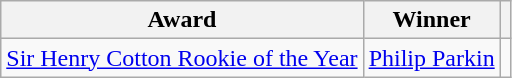<table class="wikitable">
<tr>
<th>Award</th>
<th>Winner</th>
<th></th>
</tr>
<tr>
<td><a href='#'>Sir Henry Cotton Rookie of the Year</a></td>
<td> <a href='#'>Philip Parkin</a></td>
<td></td>
</tr>
</table>
